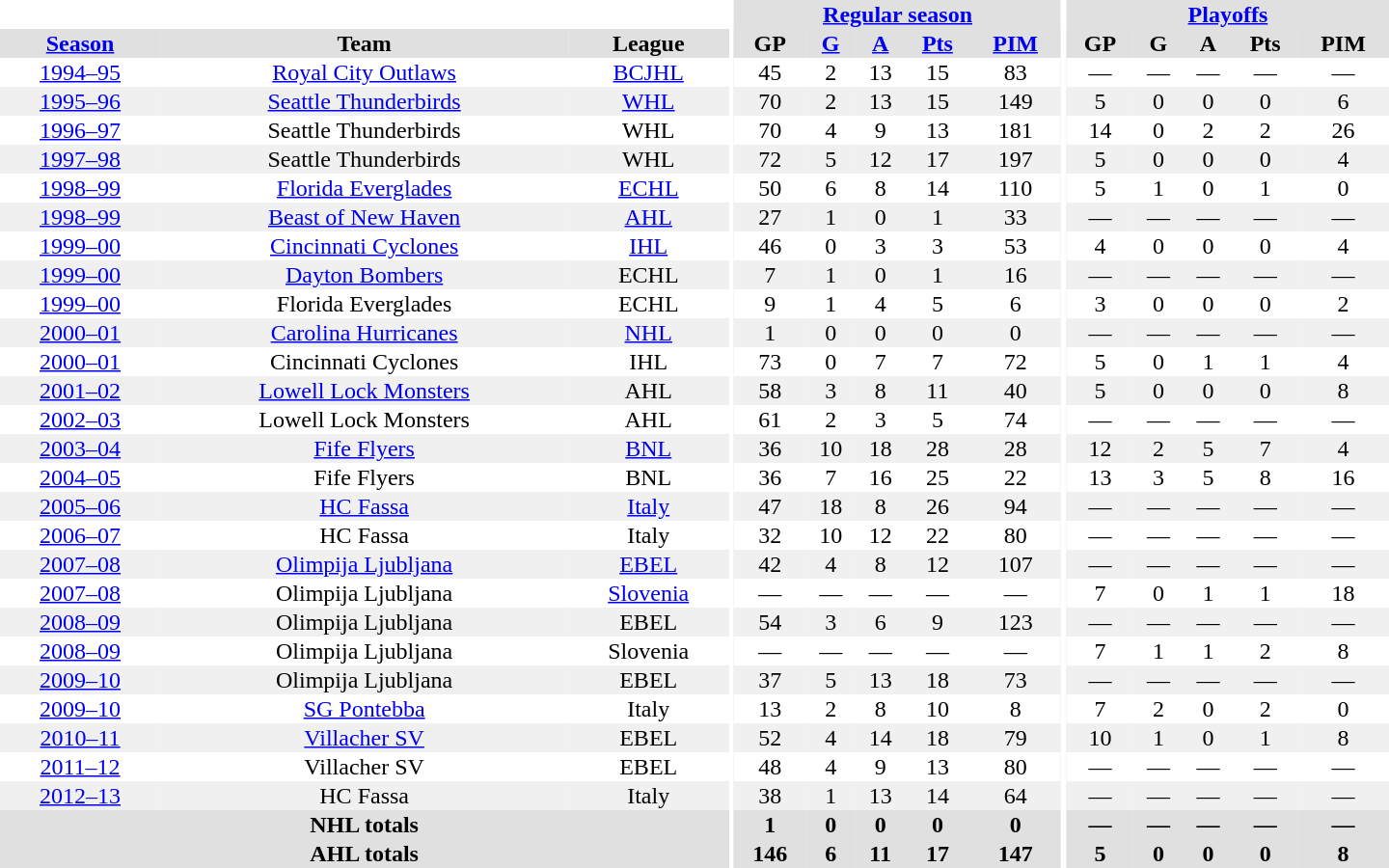<table border="0" cellpadding="1" cellspacing="0" style="text-align:center; width:60em">
<tr bgcolor="#e0e0e0">
<th colspan="3" bgcolor="#ffffff"></th>
<th rowspan="99" bgcolor="#ffffff"></th>
<th colspan="5"><a href='#'>Regular season</a></th>
<th rowspan="99" bgcolor="#ffffff"></th>
<th colspan="5"><a href='#'>Playoffs</a></th>
</tr>
<tr bgcolor="#e0e0e0">
<th><a href='#'>Season</a></th>
<th>Team</th>
<th>League</th>
<th>GP</th>
<th><a href='#'>G</a></th>
<th><a href='#'>A</a></th>
<th><a href='#'>Pts</a></th>
<th><a href='#'>PIM</a></th>
<th>GP</th>
<th>G</th>
<th>A</th>
<th>Pts</th>
<th>PIM</th>
</tr>
<tr>
<td><a href='#'>1994–95</a></td>
<td><a href='#'>Royal City Outlaws</a></td>
<td><a href='#'>BCJHL</a></td>
<td>45</td>
<td>2</td>
<td>13</td>
<td>15</td>
<td>83</td>
<td>—</td>
<td>—</td>
<td>—</td>
<td>—</td>
<td>—</td>
</tr>
<tr bgcolor="#f0f0f0">
<td><a href='#'>1995–96</a></td>
<td><a href='#'>Seattle Thunderbirds</a></td>
<td><a href='#'>WHL</a></td>
<td>70</td>
<td>2</td>
<td>13</td>
<td>15</td>
<td>149</td>
<td>5</td>
<td>0</td>
<td>0</td>
<td>0</td>
<td>6</td>
</tr>
<tr>
<td><a href='#'>1996–97</a></td>
<td>Seattle Thunderbirds</td>
<td>WHL</td>
<td>70</td>
<td>4</td>
<td>9</td>
<td>13</td>
<td>181</td>
<td>14</td>
<td>0</td>
<td>2</td>
<td>2</td>
<td>26</td>
</tr>
<tr bgcolor="#f0f0f0">
<td><a href='#'>1997–98</a></td>
<td>Seattle Thunderbirds</td>
<td>WHL</td>
<td>72</td>
<td>5</td>
<td>12</td>
<td>17</td>
<td>197</td>
<td>5</td>
<td>0</td>
<td>0</td>
<td>0</td>
<td>4</td>
</tr>
<tr>
<td><a href='#'>1998–99</a></td>
<td><a href='#'>Florida Everglades</a></td>
<td><a href='#'>ECHL</a></td>
<td>50</td>
<td>6</td>
<td>8</td>
<td>14</td>
<td>110</td>
<td>5</td>
<td>1</td>
<td>0</td>
<td>1</td>
<td>0</td>
</tr>
<tr bgcolor="#f0f0f0">
<td><a href='#'>1998–99</a></td>
<td><a href='#'>Beast of New Haven</a></td>
<td><a href='#'>AHL</a></td>
<td>27</td>
<td>1</td>
<td>0</td>
<td>1</td>
<td>33</td>
<td>—</td>
<td>—</td>
<td>—</td>
<td>—</td>
<td>—</td>
</tr>
<tr>
<td><a href='#'>1999–00</a></td>
<td><a href='#'>Cincinnati Cyclones</a></td>
<td><a href='#'>IHL</a></td>
<td>46</td>
<td>0</td>
<td>3</td>
<td>3</td>
<td>53</td>
<td>4</td>
<td>0</td>
<td>0</td>
<td>0</td>
<td>4</td>
</tr>
<tr bgcolor="#f0f0f0">
<td><a href='#'>1999–00</a></td>
<td><a href='#'>Dayton Bombers</a></td>
<td>ECHL</td>
<td>7</td>
<td>1</td>
<td>0</td>
<td>1</td>
<td>16</td>
<td>—</td>
<td>—</td>
<td>—</td>
<td>—</td>
<td>—</td>
</tr>
<tr>
<td><a href='#'>1999–00</a></td>
<td>Florida Everglades</td>
<td>ECHL</td>
<td>9</td>
<td>1</td>
<td>4</td>
<td>5</td>
<td>6</td>
<td>3</td>
<td>0</td>
<td>0</td>
<td>0</td>
<td>2</td>
</tr>
<tr bgcolor="#f0f0f0">
<td><a href='#'>2000–01</a></td>
<td><a href='#'>Carolina Hurricanes</a></td>
<td><a href='#'>NHL</a></td>
<td>1</td>
<td>0</td>
<td>0</td>
<td>0</td>
<td>0</td>
<td>—</td>
<td>—</td>
<td>—</td>
<td>—</td>
<td>—</td>
</tr>
<tr>
<td><a href='#'>2000–01</a></td>
<td>Cincinnati Cyclones</td>
<td>IHL</td>
<td>73</td>
<td>0</td>
<td>7</td>
<td>7</td>
<td>72</td>
<td>5</td>
<td>0</td>
<td>1</td>
<td>1</td>
<td>4</td>
</tr>
<tr bgcolor="#f0f0f0">
<td><a href='#'>2001–02</a></td>
<td><a href='#'>Lowell Lock Monsters</a></td>
<td>AHL</td>
<td>58</td>
<td>3</td>
<td>8</td>
<td>11</td>
<td>40</td>
<td>5</td>
<td>0</td>
<td>0</td>
<td>0</td>
<td>8</td>
</tr>
<tr>
<td><a href='#'>2002–03</a></td>
<td>Lowell Lock Monsters</td>
<td>AHL</td>
<td>61</td>
<td>2</td>
<td>3</td>
<td>5</td>
<td>74</td>
<td>—</td>
<td>—</td>
<td>—</td>
<td>—</td>
<td>—</td>
</tr>
<tr bgcolor="#f0f0f0">
<td><a href='#'>2003–04</a></td>
<td><a href='#'>Fife Flyers</a></td>
<td><a href='#'>BNL</a></td>
<td>36</td>
<td>10</td>
<td>18</td>
<td>28</td>
<td>28</td>
<td>12</td>
<td>2</td>
<td>5</td>
<td>7</td>
<td>4</td>
</tr>
<tr>
<td><a href='#'>2004–05</a></td>
<td>Fife Flyers</td>
<td>BNL</td>
<td>36</td>
<td>7</td>
<td>16</td>
<td>25</td>
<td>22</td>
<td>13</td>
<td>3</td>
<td>5</td>
<td>8</td>
<td>16</td>
</tr>
<tr bgcolor="#f0f0f0">
<td><a href='#'>2005–06</a></td>
<td><a href='#'>HC Fassa</a></td>
<td><a href='#'>Italy</a></td>
<td>47</td>
<td>18</td>
<td>8</td>
<td>26</td>
<td>94</td>
<td>—</td>
<td>—</td>
<td>—</td>
<td>—</td>
<td>—</td>
</tr>
<tr>
<td><a href='#'>2006–07</a></td>
<td>HC Fassa</td>
<td>Italy</td>
<td>32</td>
<td>10</td>
<td>12</td>
<td>22</td>
<td>80</td>
<td>—</td>
<td>—</td>
<td>—</td>
<td>—</td>
<td>—</td>
</tr>
<tr bgcolor="#f0f0f0">
<td><a href='#'>2007–08</a></td>
<td><a href='#'>Olimpija Ljubljana</a></td>
<td><a href='#'>EBEL</a></td>
<td>42</td>
<td>4</td>
<td>8</td>
<td>12</td>
<td>107</td>
<td>—</td>
<td>—</td>
<td>—</td>
<td>—</td>
<td>—</td>
</tr>
<tr>
<td><a href='#'>2007–08</a></td>
<td>Olimpija Ljubljana</td>
<td><a href='#'>Slovenia</a></td>
<td>—</td>
<td>—</td>
<td>—</td>
<td>—</td>
<td>—</td>
<td>7</td>
<td>0</td>
<td>1</td>
<td>1</td>
<td>18</td>
</tr>
<tr bgcolor="#f0f0f0">
<td><a href='#'>2008–09</a></td>
<td>Olimpija Ljubljana</td>
<td>EBEL</td>
<td>54</td>
<td>3</td>
<td>6</td>
<td>9</td>
<td>123</td>
<td>—</td>
<td>—</td>
<td>—</td>
<td>—</td>
<td>—</td>
</tr>
<tr>
<td><a href='#'>2008–09</a></td>
<td>Olimpija Ljubljana</td>
<td>Slovenia</td>
<td>—</td>
<td>—</td>
<td>—</td>
<td>—</td>
<td>—</td>
<td>7</td>
<td>1</td>
<td>1</td>
<td>2</td>
<td>8</td>
</tr>
<tr bgcolor="#f0f0f0">
<td><a href='#'>2009–10</a></td>
<td>Olimpija Ljubljana</td>
<td>EBEL</td>
<td>37</td>
<td>5</td>
<td>13</td>
<td>18</td>
<td>73</td>
<td>—</td>
<td>—</td>
<td>—</td>
<td>—</td>
<td>—</td>
</tr>
<tr>
<td><a href='#'>2009–10</a></td>
<td><a href='#'>SG Pontebba</a></td>
<td>Italy</td>
<td>13</td>
<td>2</td>
<td>8</td>
<td>10</td>
<td>8</td>
<td>7</td>
<td>2</td>
<td>0</td>
<td>2</td>
<td>0</td>
</tr>
<tr bgcolor="#f0f0f0">
<td><a href='#'>2010–11</a></td>
<td><a href='#'>Villacher SV</a></td>
<td>EBEL</td>
<td>52</td>
<td>4</td>
<td>14</td>
<td>18</td>
<td>79</td>
<td>10</td>
<td>1</td>
<td>0</td>
<td>1</td>
<td>8</td>
</tr>
<tr>
<td><a href='#'>2011–12</a></td>
<td>Villacher SV</td>
<td>EBEL</td>
<td>48</td>
<td>4</td>
<td>9</td>
<td>13</td>
<td>80</td>
<td>—</td>
<td>—</td>
<td>—</td>
<td>—</td>
<td>—</td>
</tr>
<tr bgcolor="#f0f0f0">
<td><a href='#'>2012–13</a></td>
<td>HC Fassa</td>
<td>Italy</td>
<td>38</td>
<td>1</td>
<td>13</td>
<td>14</td>
<td>64</td>
<td>—</td>
<td>—</td>
<td>—</td>
<td>—</td>
<td>—</td>
</tr>
<tr>
</tr>
<tr ALIGN="center" bgcolor="#e0e0e0">
<th colspan="3">NHL totals</th>
<th ALIGN="center">1</th>
<th ALIGN="center">0</th>
<th ALIGN="center">0</th>
<th ALIGN="center">0</th>
<th ALIGN="center">0</th>
<th ALIGN="center">—</th>
<th ALIGN="center">—</th>
<th ALIGN="center">—</th>
<th ALIGN="center">—</th>
<th ALIGN="center">—</th>
</tr>
<tr>
</tr>
<tr ALIGN="center" bgcolor="#e0e0e0">
<th colspan="3">AHL totals</th>
<th ALIGN="center">146</th>
<th ALIGN="center">6</th>
<th ALIGN="center">11</th>
<th ALIGN="center">17</th>
<th ALIGN="center">147</th>
<th ALIGN="center">5</th>
<th ALIGN="center">0</th>
<th ALIGN="center">0</th>
<th ALIGN="center">0</th>
<th ALIGN="center">8</th>
</tr>
</table>
